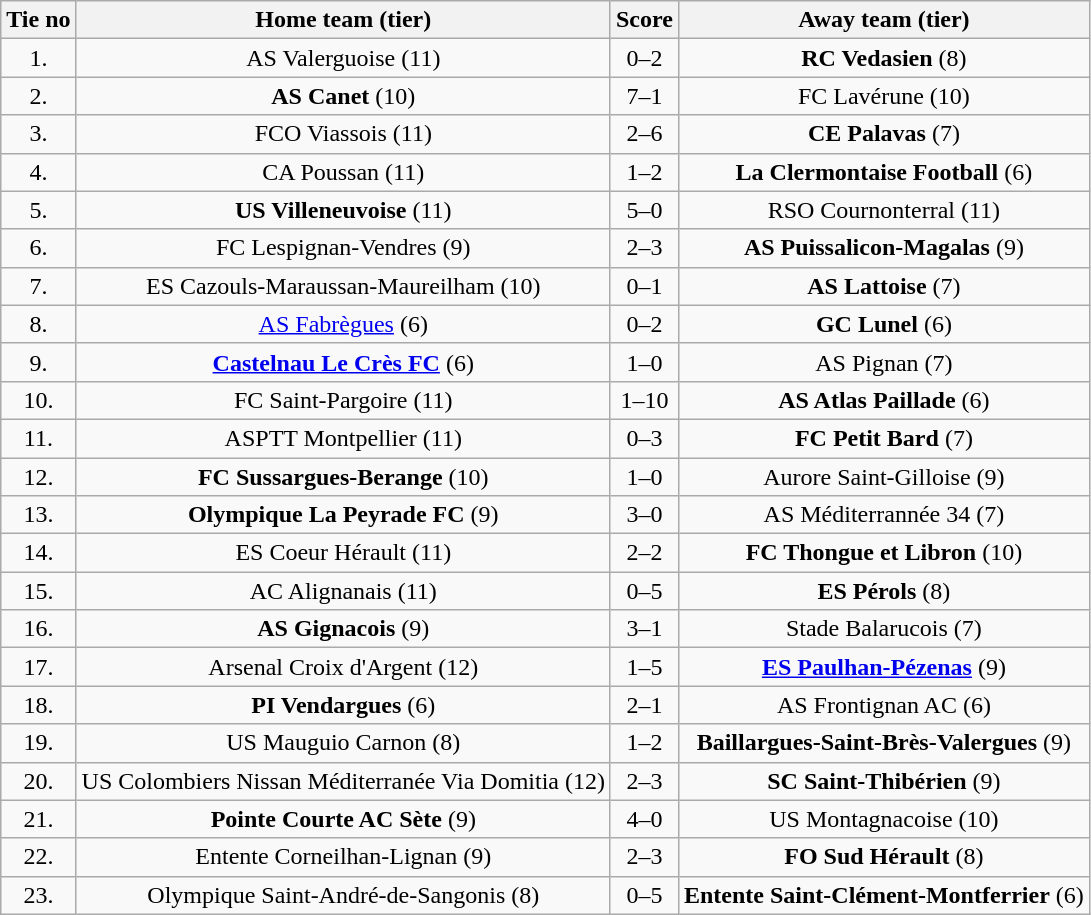<table class="wikitable" style="text-align: center">
<tr>
<th>Tie no</th>
<th>Home team (tier)</th>
<th>Score</th>
<th>Away team (tier)</th>
</tr>
<tr>
<td>1.</td>
<td>AS Valerguoise (11)</td>
<td>0–2</td>
<td><strong>RC Vedasien</strong> (8)</td>
</tr>
<tr>
<td>2.</td>
<td><strong>AS Canet</strong> (10)</td>
<td>7–1</td>
<td>FC Lavérune (10)</td>
</tr>
<tr>
<td>3.</td>
<td>FCO Viassois (11)</td>
<td>2–6</td>
<td><strong>CE Palavas</strong> (7)</td>
</tr>
<tr>
<td>4.</td>
<td>CA Poussan (11)</td>
<td>1–2</td>
<td><strong>La Clermontaise Football</strong> (6)</td>
</tr>
<tr>
<td>5.</td>
<td><strong>US Villeneuvoise</strong> (11)</td>
<td>5–0</td>
<td>RSO Cournonterral (11)</td>
</tr>
<tr>
<td>6.</td>
<td>FC Lespignan-Vendres (9)</td>
<td>2–3</td>
<td><strong>AS Puissalicon-Magalas</strong> (9)</td>
</tr>
<tr>
<td>7.</td>
<td>ES Cazouls-Maraussan-Maureilham (10)</td>
<td>0–1</td>
<td><strong>AS Lattoise</strong> (7)</td>
</tr>
<tr>
<td>8.</td>
<td><a href='#'>AS Fabrègues</a> (6)</td>
<td>0–2</td>
<td><strong>GC Lunel</strong> (6)</td>
</tr>
<tr>
<td>9.</td>
<td><strong><a href='#'>Castelnau Le Crès FC</a></strong> (6)</td>
<td>1–0</td>
<td>AS Pignan (7)</td>
</tr>
<tr>
<td>10.</td>
<td>FC Saint-Pargoire (11)</td>
<td>1–10</td>
<td><strong>AS Atlas Paillade</strong> (6)</td>
</tr>
<tr>
<td>11.</td>
<td>ASPTT Montpellier (11)</td>
<td>0–3</td>
<td><strong>FC Petit Bard</strong> (7)</td>
</tr>
<tr>
<td>12.</td>
<td><strong>FC Sussargues-Berange</strong> (10)</td>
<td>1–0</td>
<td>Aurore Saint-Gilloise (9)</td>
</tr>
<tr>
<td>13.</td>
<td><strong>Olympique La Peyrade FC</strong> (9)</td>
<td>3–0</td>
<td>AS Méditerrannée 34 (7)</td>
</tr>
<tr>
<td>14.</td>
<td>ES Coeur Hérault (11)</td>
<td>2–2 </td>
<td><strong>FC Thongue et Libron</strong> (10)</td>
</tr>
<tr>
<td>15.</td>
<td>AC Alignanais (11)</td>
<td>0–5</td>
<td><strong>ES Pérols</strong> (8)</td>
</tr>
<tr>
<td>16.</td>
<td><strong>AS Gignacois</strong> (9)</td>
<td>3–1</td>
<td>Stade Balarucois (7)</td>
</tr>
<tr>
<td>17.</td>
<td>Arsenal Croix d'Argent (12)</td>
<td>1–5</td>
<td><strong><a href='#'>ES Paulhan-Pézenas</a></strong> (9)</td>
</tr>
<tr>
<td>18.</td>
<td><strong>PI Vendargues</strong> (6)</td>
<td>2–1</td>
<td>AS Frontignan AC (6)</td>
</tr>
<tr>
<td>19.</td>
<td>US Mauguio Carnon (8)</td>
<td>1–2</td>
<td><strong>Baillargues-Saint-Brès-Valergues</strong> (9)</td>
</tr>
<tr>
<td>20.</td>
<td>US Colombiers Nissan Méditerranée Via Domitia (12)</td>
<td>2–3</td>
<td><strong>SC Saint-Thibérien</strong> (9)</td>
</tr>
<tr>
<td>21.</td>
<td><strong>Pointe Courte AC Sète</strong> (9)</td>
<td>4–0</td>
<td>US Montagnacoise (10)</td>
</tr>
<tr>
<td>22.</td>
<td>Entente Corneilhan-Lignan (9)</td>
<td>2–3</td>
<td><strong>FO Sud Hérault</strong> (8)</td>
</tr>
<tr>
<td>23.</td>
<td>Olympique Saint-André-de-Sangonis (8)</td>
<td>0–5</td>
<td><strong>Entente Saint-Clément-Montferrier</strong> (6)</td>
</tr>
</table>
